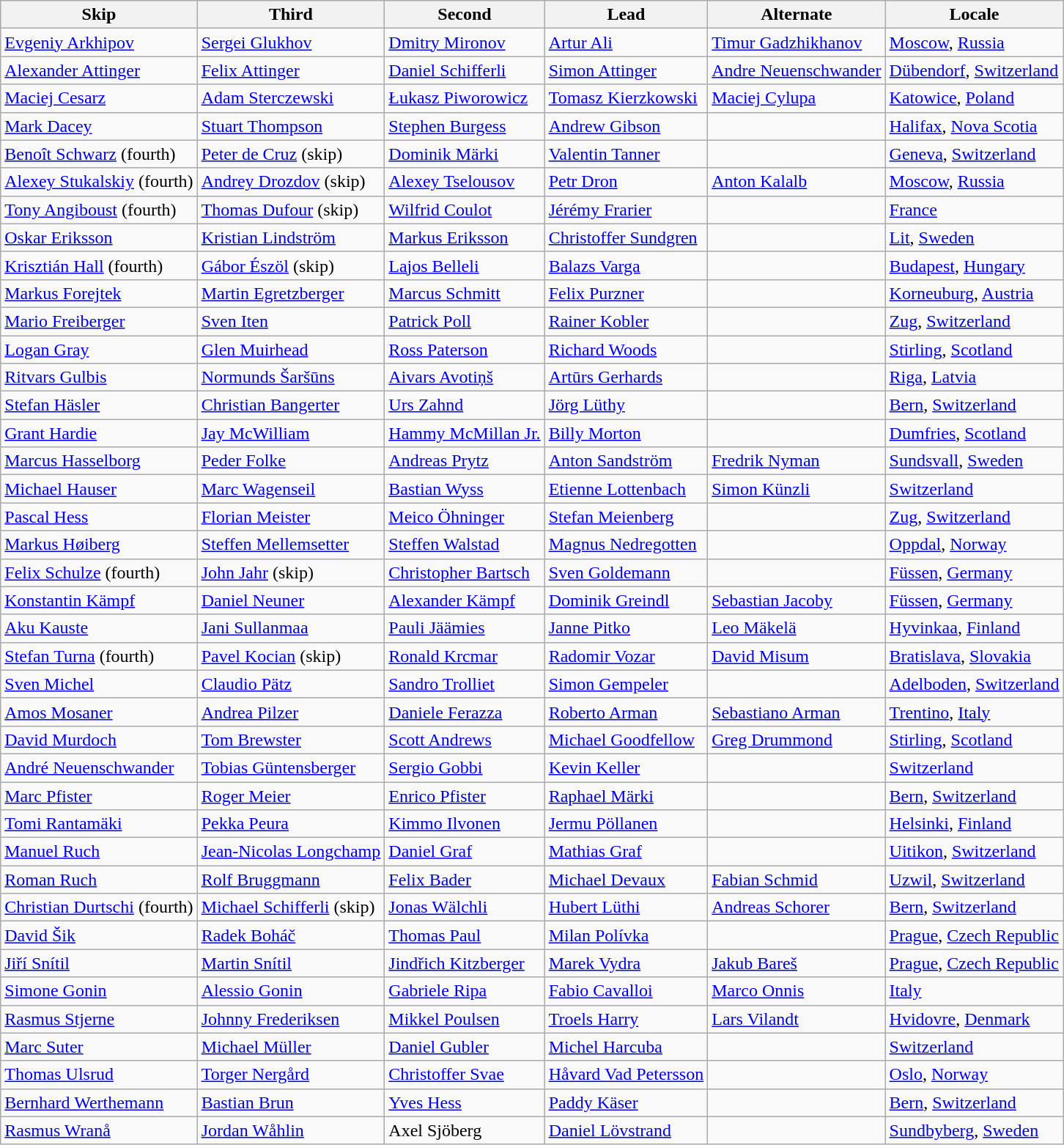<table class="wikitable">
<tr>
<th>Skip</th>
<th>Third</th>
<th>Second</th>
<th>Lead</th>
<th>Alternate</th>
<th>Locale</th>
</tr>
<tr>
<td><a href='#'>Evgeniy Arkhipov</a></td>
<td><a href='#'>Sergei Glukhov</a></td>
<td><a href='#'>Dmitry Mironov</a></td>
<td><a href='#'>Artur Ali</a></td>
<td><a href='#'>Timur Gadzhikhanov</a></td>
<td> <a href='#'>Moscow</a>, <a href='#'>Russia</a></td>
</tr>
<tr>
<td><a href='#'>Alexander Attinger</a></td>
<td><a href='#'>Felix Attinger</a></td>
<td><a href='#'>Daniel Schifferli</a></td>
<td><a href='#'>Simon Attinger</a></td>
<td><a href='#'>Andre Neuenschwander</a></td>
<td> <a href='#'>Dübendorf</a>, <a href='#'>Switzerland</a></td>
</tr>
<tr>
<td><a href='#'>Maciej Cesarz</a></td>
<td><a href='#'>Adam Sterczewski</a></td>
<td><a href='#'>Łukasz Piworowicz</a></td>
<td><a href='#'>Tomasz Kierzkowski</a></td>
<td><a href='#'>Maciej Cylupa</a></td>
<td> <a href='#'>Katowice</a>, <a href='#'>Poland</a></td>
</tr>
<tr>
<td><a href='#'>Mark Dacey</a></td>
<td><a href='#'>Stuart Thompson</a></td>
<td><a href='#'>Stephen Burgess</a></td>
<td><a href='#'>Andrew Gibson</a></td>
<td></td>
<td> <a href='#'>Halifax</a>, <a href='#'>Nova Scotia</a></td>
</tr>
<tr>
<td><a href='#'>Benoît Schwarz</a> (fourth)</td>
<td><a href='#'>Peter de Cruz</a> (skip)</td>
<td><a href='#'>Dominik Märki</a></td>
<td><a href='#'>Valentin Tanner</a></td>
<td></td>
<td> <a href='#'>Geneva</a>, <a href='#'>Switzerland</a></td>
</tr>
<tr>
<td><a href='#'>Alexey Stukalskiy</a> (fourth)</td>
<td><a href='#'>Andrey Drozdov</a> (skip)</td>
<td><a href='#'>Alexey Tselousov</a></td>
<td><a href='#'>Petr Dron</a></td>
<td><a href='#'>Anton Kalalb</a></td>
<td> <a href='#'>Moscow</a>, <a href='#'>Russia</a></td>
</tr>
<tr>
<td><a href='#'>Tony Angiboust</a> (fourth)</td>
<td><a href='#'>Thomas Dufour</a> (skip)</td>
<td><a href='#'>Wilfrid Coulot</a></td>
<td><a href='#'>Jérémy Frarier</a></td>
<td></td>
<td> <a href='#'>France</a></td>
</tr>
<tr>
<td><a href='#'>Oskar Eriksson</a></td>
<td><a href='#'>Kristian Lindström</a></td>
<td><a href='#'>Markus Eriksson</a></td>
<td><a href='#'>Christoffer Sundgren</a></td>
<td></td>
<td>  <a href='#'>Lit</a>, <a href='#'>Sweden</a></td>
</tr>
<tr>
<td><a href='#'>Krisztián Hall</a> (fourth)</td>
<td><a href='#'>Gábor Észöl</a> (skip)</td>
<td><a href='#'>Lajos Belleli</a></td>
<td><a href='#'>Balazs Varga</a></td>
<td></td>
<td> <a href='#'>Budapest</a>, <a href='#'>Hungary</a></td>
</tr>
<tr>
<td><a href='#'>Markus Forejtek</a></td>
<td><a href='#'>Martin Egretzberger</a></td>
<td><a href='#'>Marcus Schmitt</a></td>
<td><a href='#'>Felix Purzner</a></td>
<td></td>
<td> <a href='#'>Korneuburg</a>, <a href='#'>Austria</a></td>
</tr>
<tr>
<td><a href='#'>Mario Freiberger</a></td>
<td><a href='#'>Sven Iten</a></td>
<td><a href='#'>Patrick Poll</a></td>
<td><a href='#'>Rainer Kobler</a></td>
<td></td>
<td> <a href='#'>Zug</a>, <a href='#'>Switzerland</a></td>
</tr>
<tr>
<td><a href='#'>Logan Gray</a></td>
<td><a href='#'>Glen Muirhead</a></td>
<td><a href='#'>Ross Paterson</a></td>
<td><a href='#'>Richard Woods</a></td>
<td></td>
<td> <a href='#'>Stirling</a>, <a href='#'>Scotland</a></td>
</tr>
<tr>
<td><a href='#'>Ritvars Gulbis</a></td>
<td><a href='#'>Normunds Šaršūns</a></td>
<td><a href='#'>Aivars Avotiņš</a></td>
<td><a href='#'>Artūrs Gerhards</a></td>
<td></td>
<td> <a href='#'>Riga</a>, <a href='#'>Latvia</a></td>
</tr>
<tr>
<td><a href='#'>Stefan Häsler</a></td>
<td><a href='#'>Christian Bangerter</a></td>
<td><a href='#'>Urs Zahnd</a></td>
<td><a href='#'>Jörg Lüthy</a></td>
<td></td>
<td> <a href='#'>Bern</a>, <a href='#'>Switzerland</a></td>
</tr>
<tr>
<td><a href='#'>Grant Hardie</a></td>
<td><a href='#'>Jay McWilliam</a></td>
<td><a href='#'>Hammy McMillan Jr.</a></td>
<td><a href='#'>Billy Morton</a></td>
<td></td>
<td> <a href='#'>Dumfries</a>, <a href='#'>Scotland</a></td>
</tr>
<tr>
<td><a href='#'>Marcus Hasselborg</a></td>
<td><a href='#'>Peder Folke</a></td>
<td><a href='#'>Andreas Prytz</a></td>
<td><a href='#'>Anton Sandström</a></td>
<td><a href='#'>Fredrik Nyman</a></td>
<td> <a href='#'>Sundsvall</a>, <a href='#'>Sweden</a></td>
</tr>
<tr>
<td><a href='#'>Michael Hauser</a></td>
<td><a href='#'>Marc Wagenseil</a></td>
<td><a href='#'>Bastian Wyss</a></td>
<td><a href='#'>Etienne Lottenbach</a></td>
<td><a href='#'>Simon Künzli</a></td>
<td> <a href='#'>Switzerland</a></td>
</tr>
<tr>
<td><a href='#'>Pascal Hess</a></td>
<td><a href='#'>Florian Meister</a></td>
<td><a href='#'>Meico Öhninger</a></td>
<td><a href='#'>Stefan Meienberg</a></td>
<td></td>
<td> <a href='#'>Zug</a>, <a href='#'>Switzerland</a></td>
</tr>
<tr>
<td><a href='#'>Markus Høiberg</a></td>
<td><a href='#'>Steffen Mellemsetter</a></td>
<td><a href='#'>Steffen Walstad</a></td>
<td><a href='#'>Magnus Nedregotten</a></td>
<td></td>
<td> <a href='#'>Oppdal</a>, <a href='#'>Norway</a></td>
</tr>
<tr>
<td><a href='#'>Felix Schulze</a> (fourth)</td>
<td><a href='#'>John Jahr</a> (skip)</td>
<td><a href='#'>Christopher Bartsch</a></td>
<td><a href='#'>Sven Goldemann</a></td>
<td></td>
<td> <a href='#'>Füssen</a>, <a href='#'>Germany</a></td>
</tr>
<tr>
<td><a href='#'>Konstantin Kämpf</a></td>
<td><a href='#'>Daniel Neuner</a></td>
<td><a href='#'>Alexander Kämpf</a></td>
<td><a href='#'>Dominik Greindl</a></td>
<td><a href='#'>Sebastian Jacoby</a></td>
<td> <a href='#'>Füssen</a>, <a href='#'>Germany</a></td>
</tr>
<tr>
<td><a href='#'>Aku Kauste</a></td>
<td><a href='#'>Jani Sullanmaa</a></td>
<td><a href='#'>Pauli Jäämies</a></td>
<td><a href='#'>Janne Pitko</a></td>
<td><a href='#'>Leo Mäkelä</a></td>
<td> <a href='#'>Hyvinkaa</a>, <a href='#'>Finland</a></td>
</tr>
<tr>
<td><a href='#'>Stefan Turna</a> (fourth)</td>
<td><a href='#'>Pavel Kocian</a> (skip)</td>
<td><a href='#'>Ronald Krcmar</a></td>
<td><a href='#'>Radomir Vozar</a></td>
<td><a href='#'>David Misum</a></td>
<td> <a href='#'>Bratislava</a>, <a href='#'>Slovakia</a></td>
</tr>
<tr>
<td><a href='#'>Sven Michel</a></td>
<td><a href='#'>Claudio Pätz</a></td>
<td><a href='#'>Sandro Trolliet</a></td>
<td><a href='#'>Simon Gempeler</a></td>
<td></td>
<td> <a href='#'>Adelboden</a>, <a href='#'>Switzerland</a></td>
</tr>
<tr>
<td><a href='#'>Amos Mosaner</a></td>
<td><a href='#'>Andrea Pilzer</a></td>
<td><a href='#'>Daniele Ferazza</a></td>
<td><a href='#'>Roberto Arman</a></td>
<td><a href='#'>Sebastiano Arman</a></td>
<td> <a href='#'>Trentino</a>, <a href='#'>Italy</a></td>
</tr>
<tr>
<td><a href='#'>David Murdoch</a></td>
<td><a href='#'>Tom Brewster</a></td>
<td><a href='#'>Scott Andrews</a></td>
<td><a href='#'>Michael Goodfellow</a></td>
<td><a href='#'>Greg Drummond</a></td>
<td> <a href='#'>Stirling</a>, <a href='#'>Scotland</a></td>
</tr>
<tr>
<td><a href='#'>André Neuenschwander</a></td>
<td><a href='#'>Tobias Güntensberger</a></td>
<td><a href='#'>Sergio Gobbi</a></td>
<td><a href='#'>Kevin Keller</a></td>
<td></td>
<td> <a href='#'>Switzerland</a></td>
</tr>
<tr>
<td><a href='#'>Marc Pfister</a></td>
<td><a href='#'>Roger Meier</a></td>
<td><a href='#'>Enrico Pfister</a></td>
<td><a href='#'>Raphael Märki</a></td>
<td></td>
<td> <a href='#'>Bern</a>, <a href='#'>Switzerland</a></td>
</tr>
<tr>
<td><a href='#'>Tomi Rantamäki</a></td>
<td><a href='#'>Pekka Peura</a></td>
<td><a href='#'>Kimmo Ilvonen</a></td>
<td><a href='#'>Jermu Pöllanen</a></td>
<td></td>
<td> <a href='#'>Helsinki</a>, <a href='#'>Finland</a></td>
</tr>
<tr>
<td><a href='#'>Manuel Ruch</a></td>
<td><a href='#'>Jean-Nicolas Longchamp</a></td>
<td><a href='#'>Daniel Graf</a></td>
<td><a href='#'>Mathias Graf</a></td>
<td></td>
<td> <a href='#'>Uitikon</a>, <a href='#'>Switzerland</a></td>
</tr>
<tr>
<td><a href='#'>Roman Ruch</a></td>
<td><a href='#'>Rolf Bruggmann</a></td>
<td><a href='#'>Felix Bader</a></td>
<td><a href='#'>Michael Devaux</a></td>
<td><a href='#'>Fabian Schmid</a></td>
<td> <a href='#'>Uzwil</a>, <a href='#'>Switzerland</a></td>
</tr>
<tr>
<td><a href='#'>Christian Durtschi</a> (fourth)</td>
<td><a href='#'>Michael Schifferli</a> (skip)</td>
<td><a href='#'>Jonas Wälchli</a></td>
<td><a href='#'>Hubert Lüthi</a></td>
<td><a href='#'>Andreas Schorer</a></td>
<td> <a href='#'>Bern</a>, <a href='#'>Switzerland</a></td>
</tr>
<tr>
<td><a href='#'>David Šik</a></td>
<td><a href='#'>Radek Boháč</a></td>
<td><a href='#'>Thomas Paul</a></td>
<td><a href='#'>Milan Polívka</a></td>
<td></td>
<td> <a href='#'>Prague</a>, <a href='#'>Czech Republic</a></td>
</tr>
<tr>
<td><a href='#'>Jiří Snítil</a></td>
<td><a href='#'>Martin Snítil</a></td>
<td><a href='#'>Jindřich Kitzberger</a></td>
<td><a href='#'>Marek Vydra</a></td>
<td><a href='#'>Jakub Bareš</a></td>
<td> <a href='#'>Prague</a>, <a href='#'>Czech Republic</a></td>
</tr>
<tr>
<td><a href='#'>Simone Gonin</a></td>
<td><a href='#'>Alessio Gonin</a></td>
<td><a href='#'>Gabriele Ripa</a></td>
<td><a href='#'>Fabio Cavalloi</a></td>
<td><a href='#'>Marco Onnis</a></td>
<td> <a href='#'>Italy</a></td>
</tr>
<tr>
<td><a href='#'>Rasmus Stjerne</a></td>
<td><a href='#'>Johnny Frederiksen</a></td>
<td><a href='#'>Mikkel Poulsen</a></td>
<td><a href='#'>Troels Harry</a></td>
<td><a href='#'>Lars Vilandt</a></td>
<td> <a href='#'>Hvidovre</a>, <a href='#'>Denmark</a></td>
</tr>
<tr>
<td><a href='#'>Marc Suter</a></td>
<td><a href='#'>Michael Müller</a></td>
<td><a href='#'>Daniel Gubler</a></td>
<td><a href='#'>Michel Harcuba</a></td>
<td></td>
<td> <a href='#'>Switzerland</a></td>
</tr>
<tr>
<td><a href='#'>Thomas Ulsrud</a></td>
<td><a href='#'>Torger Nergård</a></td>
<td><a href='#'>Christoffer Svae</a></td>
<td><a href='#'>Håvard Vad Petersson</a></td>
<td></td>
<td> <a href='#'>Oslo</a>, <a href='#'>Norway</a></td>
</tr>
<tr>
<td><a href='#'>Bernhard Werthemann</a></td>
<td><a href='#'>Bastian Brun</a></td>
<td><a href='#'>Yves Hess</a></td>
<td><a href='#'>Paddy Käser</a></td>
<td></td>
<td> <a href='#'>Bern</a>, <a href='#'>Switzerland</a></td>
</tr>
<tr>
<td><a href='#'>Rasmus Wranå</a></td>
<td><a href='#'>Jordan Wåhlin</a></td>
<td>Axel Sjöberg</td>
<td><a href='#'>Daniel Lövstrand</a></td>
<td></td>
<td> <a href='#'>Sundbyberg</a>, <a href='#'>Sweden</a></td>
</tr>
</table>
